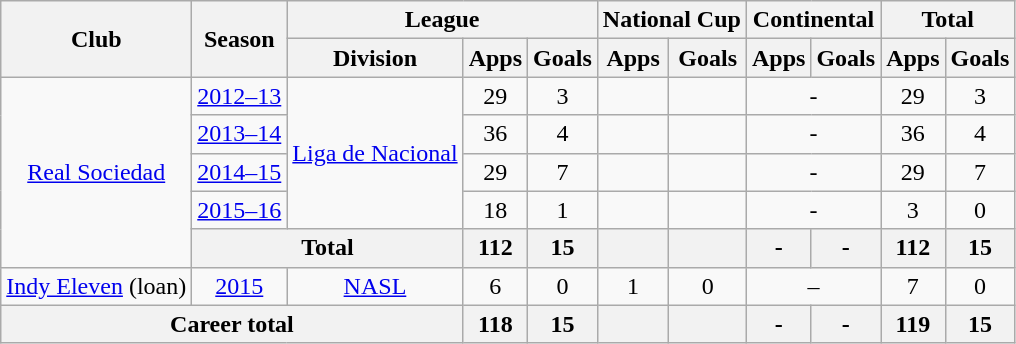<table class="wikitable" style="text-align: center;">
<tr>
<th rowspan="2">Club</th>
<th rowspan="2">Season</th>
<th colspan="3">League</th>
<th colspan="2">National Cup</th>
<th colspan="2">Continental</th>
<th colspan="2">Total</th>
</tr>
<tr>
<th>Division</th>
<th>Apps</th>
<th>Goals</th>
<th>Apps</th>
<th>Goals</th>
<th>Apps</th>
<th>Goals</th>
<th>Apps</th>
<th>Goals</th>
</tr>
<tr>
<td rowspan="5" valign="center"><a href='#'>Real Sociedad</a></td>
<td><a href='#'>2012–13</a></td>
<td rowspan="4" valign="center"><a href='#'>Liga de Nacional</a></td>
<td>29</td>
<td>3</td>
<td></td>
<td></td>
<td colspan="2">-</td>
<td>29</td>
<td>3</td>
</tr>
<tr>
<td><a href='#'>2013–14</a></td>
<td>36</td>
<td>4</td>
<td></td>
<td></td>
<td colspan="2">-</td>
<td>36</td>
<td>4</td>
</tr>
<tr>
<td><a href='#'>2014–15</a></td>
<td>29</td>
<td>7</td>
<td></td>
<td></td>
<td colspan="2">-</td>
<td>29</td>
<td>7</td>
</tr>
<tr>
<td><a href='#'>2015–16</a></td>
<td>18</td>
<td>1</td>
<td></td>
<td></td>
<td colspan="2">-</td>
<td>3</td>
<td>0</td>
</tr>
<tr>
<th colspan="2">Total</th>
<th>112</th>
<th>15</th>
<th></th>
<th></th>
<th>-</th>
<th>-</th>
<th>112</th>
<th>15</th>
</tr>
<tr>
<td valign="center"><a href='#'>Indy Eleven</a> (loan)</td>
<td><a href='#'>2015</a></td>
<td><a href='#'>NASL</a></td>
<td>6</td>
<td>0</td>
<td>1</td>
<td>0</td>
<td colspan="2">–</td>
<td>7</td>
<td>0</td>
</tr>
<tr>
<th colspan="3">Career total</th>
<th>118</th>
<th>15</th>
<th></th>
<th></th>
<th>-</th>
<th>-</th>
<th>119</th>
<th>15</th>
</tr>
</table>
